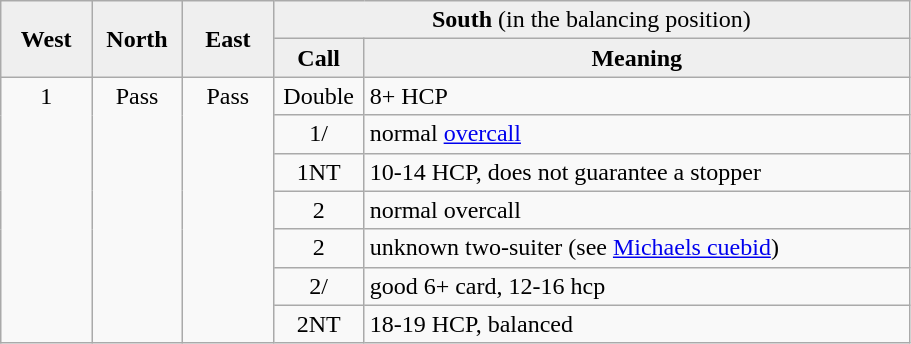<table class="wikitable" width=48% align=left>
<tr>
<td rowspan=2 style="background: #EFEFEF" align=center width=10%><strong>West</strong></td>
<td rowspan=2 style="background: #EFEFEF" align=center width=10%><strong>North</strong></td>
<td rowspan=2 style="background: #EFEFEF" align=center width=10%><strong>East</strong></td>
<td colspan="2" align=center style="background: #EFEFEF" width=70%><strong>South</strong> (in the balancing position)</td>
</tr>
<tr>
<td align=center style="background: #EFEFEF" width=10%><strong>Call</strong></td>
<td align=center style="background: #EFEFEF" width=90%><strong>Meaning</strong></td>
</tr>
<tr align="left" valign="top">
<td rowspan="7" align=center>1</td>
<td rowspan="7" align=center>Pass</td>
<td rowspan="7" align=center>Pass</td>
<td align=center>Double</td>
<td align="left">8+ HCP</td>
</tr>
<tr>
<td valign=top align=center>1/</td>
<td>normal <a href='#'>overcall</a></td>
</tr>
<tr>
<td valign=top align=center>1NT</td>
<td>10-14 HCP, does not guarantee a stopper</td>
</tr>
<tr>
<td Valign=top align=center>2</td>
<td>normal overcall</td>
</tr>
<tr>
<td Valign=top align=center>2</td>
<td>unknown two-suiter (see <a href='#'>Michaels cuebid</a>)</td>
</tr>
<tr>
<td Valign=top align=center>2/</td>
<td>good 6+ card, 12-16 hcp</td>
</tr>
<tr>
<td Valign=top align=center>2NT</td>
<td>18-19 HCP, balanced</td>
</tr>
</table>
